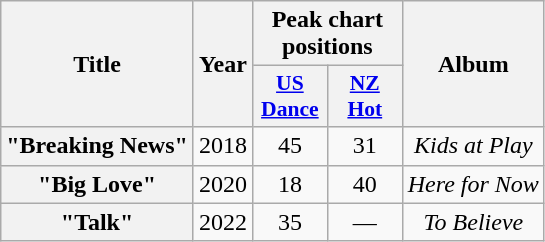<table class="wikitable plainrowheaders" style="text-align:center;">
<tr>
<th scope="col" rowspan="2">Title</th>
<th scope="col" rowspan="2">Year</th>
<th scope="col" colspan="2">Peak chart positions</th>
<th scope="col" rowspan="2">Album</th>
</tr>
<tr>
<th scope="col" style="width:3em;font-size:90%;"><a href='#'>US<br>Dance</a><br></th>
<th scope="col" style="width:3em;font-size:90%;"><a href='#'>NZ<br>Hot</a><br></th>
</tr>
<tr>
<th scope="row">"Breaking News"<br></th>
<td>2018</td>
<td>45</td>
<td>31</td>
<td><em>Kids at Play</em></td>
</tr>
<tr>
<th scope="row">"Big Love"<br></th>
<td>2020</td>
<td>18</td>
<td>40</td>
<td><em>Here for Now</em></td>
</tr>
<tr>
<th scope="row">"Talk" <br></th>
<td>2022</td>
<td>35</td>
<td>—</td>
<td><em>To Believe</em></td>
</tr>
</table>
